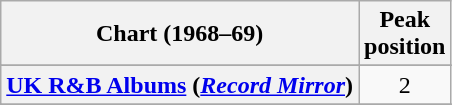<table class="wikitable sortable plainrowheaders">
<tr>
<th scope="col">Chart (1968–69)</th>
<th scope="col">Peak<br>position</th>
</tr>
<tr>
</tr>
<tr>
</tr>
<tr>
</tr>
<tr>
<th scope="row"><a href='#'>UK R&B Albums</a> (<em><a href='#'>Record Mirror</a></em>)</th>
<td align="center">2</td>
</tr>
<tr>
</tr>
<tr>
</tr>
</table>
